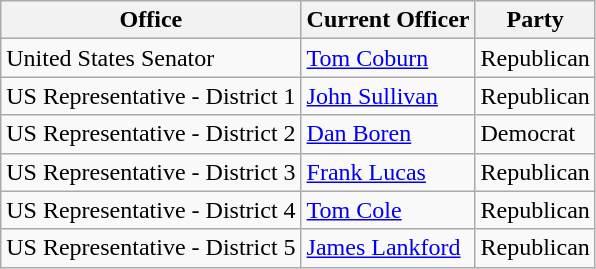<table class=wikitable>
<tr>
<th>Office</th>
<th>Current Officer</th>
<th>Party</th>
</tr>
<tr>
<td>United States Senator</td>
<td><a href='#'>Tom Coburn</a></td>
<td>Republican</td>
</tr>
<tr>
<td>US Representative - District 1</td>
<td><a href='#'>John Sullivan</a></td>
<td>Republican</td>
</tr>
<tr>
<td>US Representative - District 2</td>
<td><a href='#'>Dan Boren</a></td>
<td>Democrat</td>
</tr>
<tr>
<td>US Representative - District 3</td>
<td><a href='#'>Frank Lucas</a></td>
<td>Republican</td>
</tr>
<tr>
<td>US Representative - District 4</td>
<td><a href='#'>Tom Cole</a></td>
<td>Republican</td>
</tr>
<tr>
<td>US Representative - District 5</td>
<td><a href='#'>James Lankford</a></td>
<td>Republican</td>
</tr>
</table>
